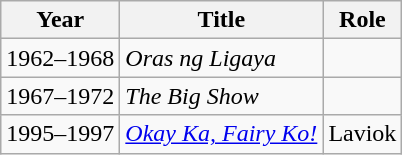<table class="wikitable">
<tr>
<th>Year</th>
<th>Title</th>
<th>Role</th>
</tr>
<tr>
<td>1962–1968</td>
<td><em>Oras ng Ligaya</em></td>
<td></td>
</tr>
<tr>
<td>1967–1972</td>
<td><em>The Big Show</em></td>
<td></td>
</tr>
<tr>
<td>1995–1997</td>
<td><em><a href='#'>Okay Ka, Fairy Ko!</a></em></td>
<td>Laviok</td>
</tr>
</table>
